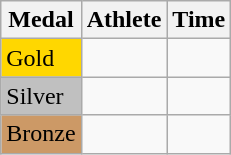<table class="wikitable">
<tr>
<th>Medal</th>
<th>Athlete</th>
<th>Time</th>
</tr>
<tr>
<td bgcolor="gold">Gold</td>
<td></td>
<td></td>
</tr>
<tr>
<td bgcolor="silver">Silver</td>
<td></td>
<td></td>
</tr>
<tr>
<td bgcolor="CC9966">Bronze</td>
<td></td>
<td></td>
</tr>
</table>
